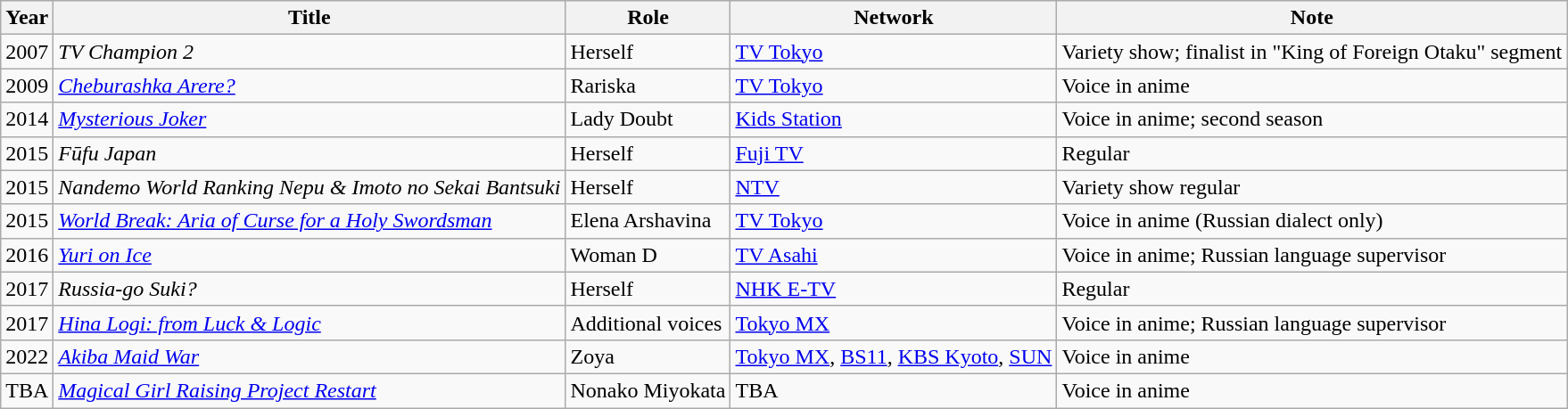<table class="wikitable">
<tr>
<th>Year</th>
<th>Title</th>
<th>Role</th>
<th>Network</th>
<th>Note</th>
</tr>
<tr>
<td>2007</td>
<td><em>TV Champion 2</em></td>
<td>Herself</td>
<td><a href='#'>TV Tokyo</a></td>
<td>Variety show; finalist in "King of Foreign Otaku" segment</td>
</tr>
<tr>
<td>2009</td>
<td><em><a href='#'>Cheburashka Arere?</a></em></td>
<td>Rariska</td>
<td><a href='#'>TV Tokyo</a></td>
<td>Voice in anime</td>
</tr>
<tr>
<td>2014</td>
<td><em><a href='#'>Mysterious Joker</a></em></td>
<td>Lady Doubt</td>
<td><a href='#'>Kids Station</a></td>
<td>Voice in anime; second season</td>
</tr>
<tr>
<td>2015</td>
<td><em>Fūfu Japan</em></td>
<td>Herself</td>
<td><a href='#'>Fuji TV</a></td>
<td>Regular</td>
</tr>
<tr>
<td>2015</td>
<td><em>Nandemo World Ranking Nepu & Imoto no Sekai Bantsuki</em></td>
<td>Herself</td>
<td><a href='#'>NTV</a></td>
<td>Variety show regular</td>
</tr>
<tr>
<td>2015</td>
<td><em><a href='#'>World Break: Aria of Curse for a Holy Swordsman</a></em></td>
<td>Elena Arshavina</td>
<td><a href='#'>TV Tokyo</a></td>
<td>Voice in anime (Russian dialect only)</td>
</tr>
<tr>
<td>2016</td>
<td><em><a href='#'>Yuri on Ice</a></em></td>
<td>Woman D</td>
<td><a href='#'>TV Asahi</a></td>
<td>Voice in anime; Russian language supervisor</td>
</tr>
<tr>
<td>2017</td>
<td><em>Russia-go Suki?</em></td>
<td>Herself</td>
<td><a href='#'>NHK E-TV</a></td>
<td>Regular</td>
</tr>
<tr>
<td>2017</td>
<td><em><a href='#'>Hina Logi: from Luck & Logic</a></em></td>
<td>Additional voices</td>
<td><a href='#'>Tokyo MX</a></td>
<td>Voice in anime; Russian language supervisor</td>
</tr>
<tr>
<td>2022</td>
<td><em><a href='#'>Akiba Maid War</a></em></td>
<td>Zoya</td>
<td><a href='#'>Tokyo MX</a>, <a href='#'>BS11</a>, <a href='#'>KBS Kyoto</a>, <a href='#'>SUN</a></td>
<td>Voice in anime</td>
</tr>
<tr>
<td>TBA</td>
<td><em><a href='#'>Magical Girl Raising Project Restart</a></em></td>
<td>Nonako Miyokata</td>
<td>TBA</td>
<td>Voice in anime</td>
</tr>
</table>
